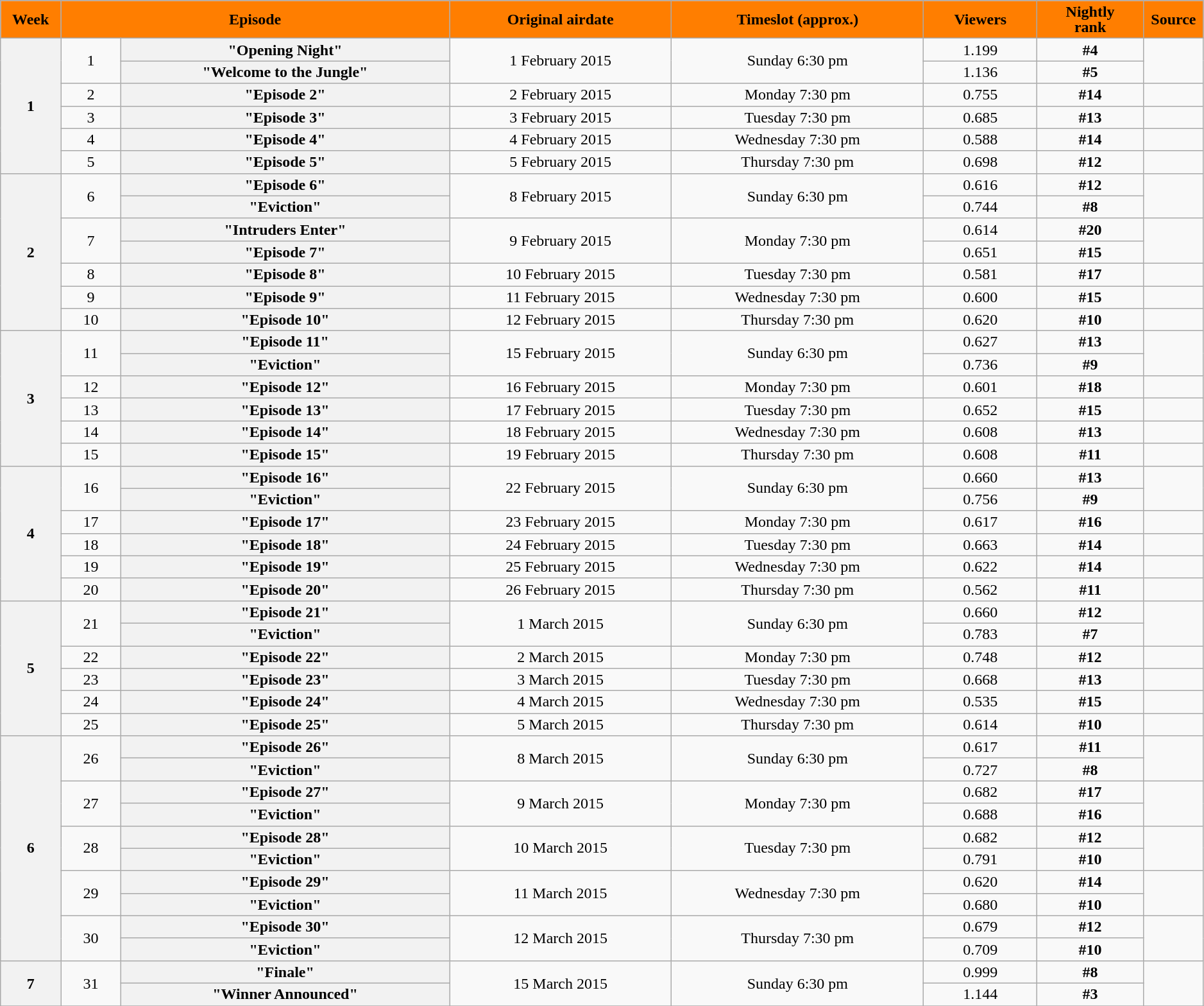<table class="wikitable plainrowheaders" style="text-align:center; line-height:16px; width:99%;">
<tr>
<th scope="col" style="background:#FF7E00;">Week</th>
<th scope="col" style="background:#FF7E00;" colspan="2">Episode</th>
<th scope="col" style="background:#FF7E00;">Original airdate</th>
<th scope="col" style="background: #FF7E00;">Timeslot (approx.)</th>
<th scope="col" style="background: #FF7E00;">Viewers<br><small></small></th>
<th scope="col" style="background: #FF7E00;">Nightly<br>rank</th>
<th scope="col" style="background:#FF7E00; width:05%;">Source</th>
</tr>
<tr>
<th style="width:05%;" rowspan="6">1</th>
<td style="width:05%;" rowspan="2">1</td>
<th scope="row" style="text-align:center"><strong>"Opening Night"</strong></th>
<td rowspan="2">1 February 2015</td>
<td rowspan="2">Sunday 6:30 pm</td>
<td>1.199</td>
<td><strong>#4</strong></td>
<td rowspan="2"></td>
</tr>
<tr>
<th scope="row" style="text-align:center"><strong>"Welcome to the Jungle"</strong></th>
<td>1.136</td>
<td><strong>#5</strong></td>
</tr>
<tr>
<td>2</td>
<th scope="row" style="text-align:center"><strong>"Episode 2"</strong></th>
<td>2 February 2015</td>
<td>Monday 7:30 pm</td>
<td>0.755</td>
<td><strong>#14</strong></td>
<td></td>
</tr>
<tr>
<td>3</td>
<th scope="row" style="text-align:center"><strong>"Episode 3"</strong></th>
<td>3 February 2015</td>
<td>Tuesday 7:30 pm</td>
<td>0.685</td>
<td><strong>#13</strong></td>
<td></td>
</tr>
<tr>
<td>4</td>
<th scope="row" style="text-align:center"><strong>"Episode 4"</strong></th>
<td>4 February 2015</td>
<td>Wednesday 7:30 pm</td>
<td>0.588</td>
<td><strong>#14</strong></td>
<td></td>
</tr>
<tr>
<td>5</td>
<th scope="row" style="text-align:center"><strong>"Episode 5"</strong></th>
<td>5 February 2015</td>
<td>Thursday 7:30 pm</td>
<td>0.698</td>
<td><strong>#12</strong></td>
<td></td>
</tr>
<tr>
<th style="width:05%;" rowspan="7">2</th>
<td style="width:05%;" rowspan="2">6</td>
<th scope="row" style="text-align:center"><strong>"Episode 6"</strong></th>
<td rowspan="2">8 February 2015</td>
<td rowspan="2">Sunday 6:30 pm</td>
<td>0.616</td>
<td><strong>#12</strong></td>
<td rowspan="2"></td>
</tr>
<tr>
<th scope="row" style="text-align:center"><strong>"Eviction"</strong></th>
<td>0.744</td>
<td><strong>#8</strong></td>
</tr>
<tr>
<td style="width:05%;" rowspan="2">7</td>
<th scope="row" style="text-align:center"><strong>"Intruders Enter"</strong></th>
<td rowspan="2">9 February 2015</td>
<td rowspan="2">Monday 7:30 pm</td>
<td>0.614</td>
<td><strong>#20</strong></td>
<td rowspan="2"></td>
</tr>
<tr>
<th scope="row" style="text-align:center"><strong>"Episode 7"</strong></th>
<td>0.651</td>
<td><strong>#15</strong></td>
</tr>
<tr>
<td style="width:05%;">8</td>
<th scope="row" style="text-align:center"><strong>"Episode 8"</strong></th>
<td>10 February 2015</td>
<td>Tuesday 7:30 pm</td>
<td>0.581</td>
<td><strong>#17</strong></td>
<td></td>
</tr>
<tr>
<td style="width:05%;">9</td>
<th scope="row" style="text-align:center"><strong>"Episode 9"</strong></th>
<td>11 February 2015</td>
<td>Wednesday 7:30 pm</td>
<td>0.600</td>
<td><strong>#15</strong></td>
<td></td>
</tr>
<tr>
<td style="width:05%;">10</td>
<th scope="row" style="text-align:center"><strong>"Episode 10"</strong></th>
<td>12 February 2015</td>
<td>Thursday 7:30 pm</td>
<td>0.620</td>
<td><strong>#10</strong></td>
<td></td>
</tr>
<tr>
<th style="width:05%;" rowspan="6">3</th>
<td style="width:05%;" rowspan="2">11</td>
<th scope="row" style="text-align:center"><strong>"Episode 11"</strong></th>
<td rowspan="2">15 February 2015</td>
<td rowspan="2">Sunday 6:30 pm</td>
<td>0.627</td>
<td><strong>#13</strong></td>
<td rowspan="2"></td>
</tr>
<tr>
<th scope="row" style="text-align:center"><strong>"Eviction"</strong></th>
<td>0.736</td>
<td><strong>#9</strong></td>
</tr>
<tr>
<td style="width:05%;">12</td>
<th scope="row" style="text-align:center"><strong>"Episode 12"</strong></th>
<td>16 February 2015</td>
<td>Monday 7:30 pm</td>
<td>0.601</td>
<td><strong>#18</strong></td>
<td></td>
</tr>
<tr>
<td style="width:05%;">13</td>
<th scope="row" style="text-align:center"><strong>"Episode 13"</strong></th>
<td>17 February 2015</td>
<td>Tuesday 7:30 pm</td>
<td>0.652</td>
<td><strong>#15</strong></td>
<td></td>
</tr>
<tr>
<td style="width:05%;">14</td>
<th scope="row" style="text-align:center"><strong>"Episode 14"</strong></th>
<td>18 February 2015</td>
<td>Wednesday 7:30 pm</td>
<td>0.608</td>
<td><strong>#13</strong></td>
<td></td>
</tr>
<tr>
<td style="width:05%;">15</td>
<th scope="row" style="text-align:center"><strong>"Episode 15"</strong></th>
<td>19 February 2015</td>
<td>Thursday 7:30 pm</td>
<td>0.608</td>
<td><strong>#11</strong></td>
<td></td>
</tr>
<tr>
<th style="width:05%;" rowspan="6">4</th>
<td style="width:05%;" rowspan="2">16</td>
<th scope="row" style="text-align:center"><strong>"Episode 16"</strong></th>
<td rowspan="2">22 February 2015</td>
<td rowspan="2">Sunday 6:30 pm</td>
<td>0.660</td>
<td><strong>#13</strong></td>
<td rowspan="2"></td>
</tr>
<tr>
<th scope="row" style="text-align:center"><strong>"Eviction"</strong></th>
<td>0.756</td>
<td><strong>#9</strong></td>
</tr>
<tr>
<td style="width:05%;">17</td>
<th scope="row" style="text-align:center"><strong>"Episode 17"</strong></th>
<td>23 February 2015</td>
<td>Monday 7:30 pm</td>
<td>0.617</td>
<td><strong>#16</strong></td>
<td></td>
</tr>
<tr>
<td style="width:05%;">18</td>
<th scope="row" style="text-align:center"><strong>"Episode 18"</strong></th>
<td>24 February 2015</td>
<td>Tuesday 7:30 pm</td>
<td>0.663</td>
<td><strong>#14</strong></td>
<td></td>
</tr>
<tr>
<td style="width:05%;">19</td>
<th scope="row" style="text-align:center"><strong>"Episode 19"</strong></th>
<td>25 February 2015</td>
<td>Wednesday 7:30 pm</td>
<td>0.622</td>
<td><strong>#14</strong></td>
<td></td>
</tr>
<tr>
<td style="width:05%;">20</td>
<th scope="row" style="text-align:center"><strong>"Episode 20"</strong></th>
<td>26 February 2015</td>
<td>Thursday 7:30 pm</td>
<td>0.562</td>
<td><strong>#11</strong></td>
<td></td>
</tr>
<tr>
<th style="width:05%;" rowspan="6">5</th>
<td style="width:05%;" rowspan="2">21</td>
<th scope="row" style="text-align:center"><strong>"Episode 21"</strong></th>
<td rowspan="2">1 March 2015</td>
<td rowspan="2">Sunday 6:30 pm</td>
<td>0.660</td>
<td><strong>#12</strong></td>
<td rowspan="2"></td>
</tr>
<tr>
<th scope="row" style="text-align:center"><strong>"Eviction"</strong></th>
<td>0.783</td>
<td><strong>#7</strong></td>
</tr>
<tr>
<td style="width:05%;">22</td>
<th scope="row" style="text-align:center"><strong>"Episode 22"</strong></th>
<td>2 March 2015</td>
<td>Monday 7:30 pm</td>
<td>0.748</td>
<td><strong>#12</strong></td>
<td></td>
</tr>
<tr>
<td style="width:05%;">23</td>
<th scope="row" style="text-align:center"><strong>"Episode 23"</strong></th>
<td>3 March 2015</td>
<td>Tuesday 7:30 pm</td>
<td>0.668</td>
<td><strong>#13</strong></td>
<td></td>
</tr>
<tr>
<td style="width:05%;">24</td>
<th scope="row" style="text-align:center"><strong>"Episode 24"</strong></th>
<td>4 March 2015</td>
<td>Wednesday 7:30 pm</td>
<td>0.535</td>
<td><strong>#15</strong></td>
<td></td>
</tr>
<tr>
<td style="width:05%;">25</td>
<th scope="row" style="text-align:center"><strong>"Episode 25"</strong></th>
<td>5 March 2015</td>
<td>Thursday 7:30 pm</td>
<td>0.614</td>
<td><strong>#10</strong></td>
<td></td>
</tr>
<tr>
<th style="width:05%;" rowspan="10">6</th>
<td style="width:05%;" rowspan="2">26</td>
<th scope="row" style="text-align:center"><strong>"Episode 26"</strong></th>
<td rowspan="2">8 March 2015</td>
<td rowspan="2">Sunday 6:30 pm</td>
<td>0.617</td>
<td><strong>#11</strong></td>
<td rowspan="2"></td>
</tr>
<tr>
<th scope="row" style="text-align:center"><strong>"Eviction"</strong></th>
<td>0.727</td>
<td><strong>#8</strong></td>
</tr>
<tr>
<td style="width:05%;" rowspan="2">27</td>
<th scope="row" style="text-align:center"><strong>"Episode 27"</strong></th>
<td rowspan="2">9 March 2015</td>
<td rowspan="2">Monday 7:30 pm</td>
<td>0.682</td>
<td><strong>#17</strong></td>
<td rowspan="2"></td>
</tr>
<tr>
<th scope="row" style="text-align:center"><strong>"Eviction"</strong></th>
<td>0.688</td>
<td><strong>#16</strong></td>
</tr>
<tr>
<td style="width:05%;" rowspan="2">28</td>
<th scope="row" style="text-align:center"><strong>"Episode 28"</strong></th>
<td rowspan="2">10 March 2015</td>
<td rowspan="2">Tuesday 7:30 pm</td>
<td>0.682</td>
<td><strong>#12</strong></td>
<td rowspan="2"></td>
</tr>
<tr>
<th scope="row" style="text-align:center"><strong>"Eviction"</strong></th>
<td>0.791</td>
<td><strong>#10</strong></td>
</tr>
<tr>
<td style="width:05%;" rowspan="2">29</td>
<th scope="row" style="text-align:center"><strong>"Episode 29"</strong></th>
<td rowspan="2">11 March 2015</td>
<td rowspan="2">Wednesday 7:30 pm</td>
<td>0.620</td>
<td><strong>#14</strong></td>
<td rowspan="2"></td>
</tr>
<tr>
<th scope="row" style="text-align:center"><strong>"Eviction"</strong></th>
<td>0.680</td>
<td><strong>#10</strong></td>
</tr>
<tr>
<td style="width:05%;" rowspan="2">30</td>
<th scope="row" style="text-align:center"><strong>"Episode 30"</strong></th>
<td rowspan="2">12 March 2015</td>
<td rowspan="2">Thursday 7:30 pm</td>
<td>0.679</td>
<td><strong>#12</strong></td>
<td rowspan="2"></td>
</tr>
<tr>
<th scope="row" style="text-align:center"><strong>"Eviction"</strong></th>
<td>0.709</td>
<td><strong>#10</strong></td>
</tr>
<tr>
<th style="width:05%;" rowspan="2">7</th>
<td style="width:05%;" rowspan="2">31</td>
<th scope="row" style="text-align:center"><strong>"Finale"</strong></th>
<td rowspan="2">15 March 2015</td>
<td rowspan="2">Sunday 6:30 pm</td>
<td>0.999</td>
<td><strong>#8</strong></td>
<td rowspan="2"></td>
</tr>
<tr>
<th scope="row" style="text-align:center"><strong>"Winner Announced"</strong></th>
<td>1.144</td>
<td><strong>#3</strong></td>
</tr>
<tr>
</tr>
</table>
